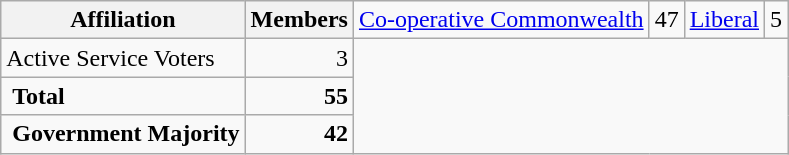<table class="wikitable">
<tr>
<th colspan="2">Affiliation</th>
<th>Members<br></th>
<td><a href='#'>Co-operative Commonwealth</a></td>
<td align="right">47<br></td>
<td><a href='#'>Liberal</a></td>
<td align="right">5</td>
</tr>
<tr>
<td colspan=2>Active Service Voters</td>
<td align="right">3</td>
</tr>
<tr>
<td colspan="2" rowspan="1"> <strong>Total</strong><br></td>
<td align="right"><strong>55</strong></td>
</tr>
<tr>
<td colspan="2" rowspan="1"> <strong>Government Majority</strong><br></td>
<td align="right"><strong>42</strong></td>
</tr>
</table>
